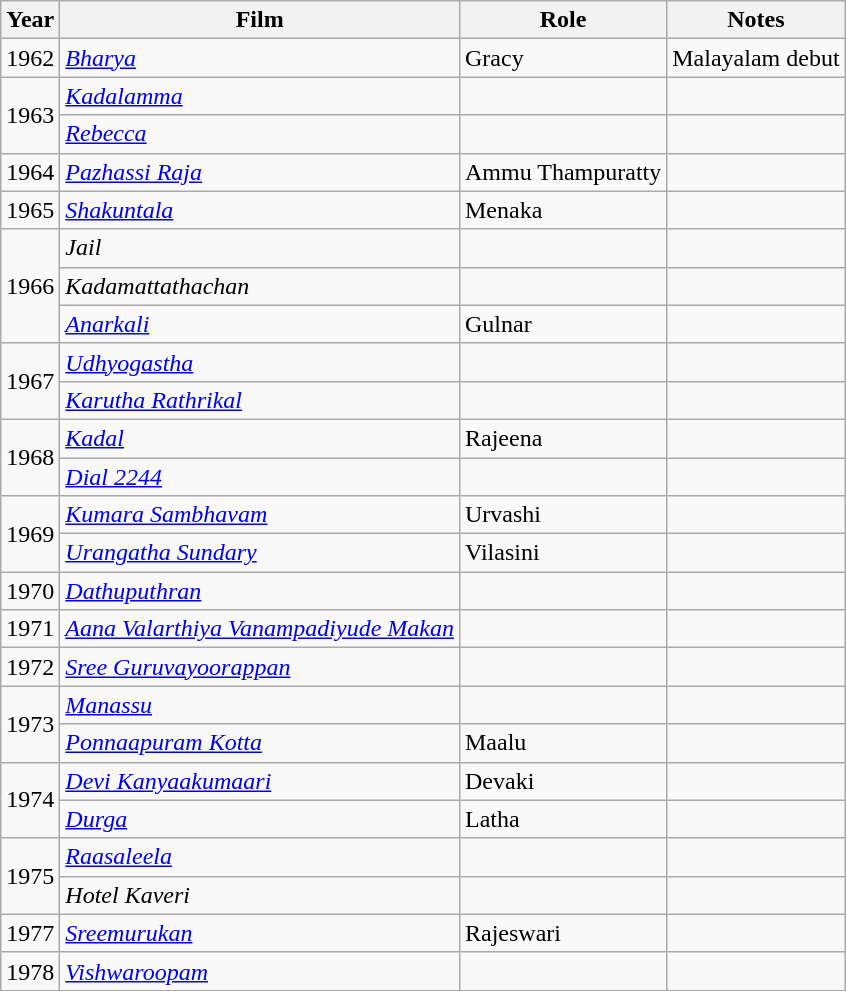<table class="wikitable sortable">
<tr>
<th>Year</th>
<th>Film</th>
<th>Role</th>
<th>Notes</th>
</tr>
<tr>
<td>1962</td>
<td><em><a href='#'>Bharya</a></em></td>
<td>Gracy</td>
<td>Malayalam debut</td>
</tr>
<tr>
<td rowspan="2">1963</td>
<td><em><a href='#'>Kadalamma</a></em></td>
<td></td>
<td></td>
</tr>
<tr>
<td><em><a href='#'>Rebecca</a></em></td>
<td></td>
<td></td>
</tr>
<tr>
<td>1964</td>
<td><em><a href='#'>Pazhassi Raja</a></em></td>
<td>Ammu Thampuratty</td>
<td></td>
</tr>
<tr>
<td>1965</td>
<td><em><a href='#'>Shakuntala</a></em></td>
<td>Menaka</td>
<td></td>
</tr>
<tr>
<td rowspan="3">1966</td>
<td><em>Jail</em></td>
<td></td>
<td></td>
</tr>
<tr>
<td><em>Kadamattathachan</em></td>
<td></td>
<td></td>
</tr>
<tr>
<td><em><a href='#'>Anarkali</a></em></td>
<td>Gulnar</td>
<td></td>
</tr>
<tr>
<td rowspan="2">1967</td>
<td><em><a href='#'>Udhyogastha</a></em></td>
<td></td>
<td></td>
</tr>
<tr>
<td><em><a href='#'>Karutha Rathrikal</a></em></td>
<td></td>
<td></td>
</tr>
<tr>
<td rowspan="2">1968</td>
<td><em><a href='#'>Kadal</a></em></td>
<td>Rajeena</td>
<td></td>
</tr>
<tr>
<td><em><a href='#'>Dial 2244</a></em></td>
<td></td>
<td></td>
</tr>
<tr>
<td rowspan="2">1969</td>
<td><em><a href='#'>Kumara Sambhavam</a></em></td>
<td>Urvashi</td>
<td></td>
</tr>
<tr>
<td><em><a href='#'>Urangatha Sundary</a></em></td>
<td>Vilasini</td>
<td></td>
</tr>
<tr>
<td>1970</td>
<td><em><a href='#'>Dathuputhran</a></em></td>
<td></td>
<td></td>
</tr>
<tr>
<td>1971</td>
<td><em><a href='#'>Aana Valarthiya Vanampadiyude Makan</a></em></td>
<td></td>
<td></td>
</tr>
<tr>
<td>1972</td>
<td><em><a href='#'>Sree Guruvayoorappan</a></em></td>
<td></td>
<td></td>
</tr>
<tr>
<td rowspan="2">1973</td>
<td><em><a href='#'>Manassu</a></em></td>
<td></td>
<td></td>
</tr>
<tr>
<td><em><a href='#'>Ponnaapuram Kotta</a></em></td>
<td>Maalu</td>
<td></td>
</tr>
<tr>
<td rowspan="2">1974</td>
<td><em><a href='#'>Devi Kanyaakumaari</a></em></td>
<td>Devaki</td>
<td></td>
</tr>
<tr>
<td><em><a href='#'>Durga</a></em></td>
<td>Latha</td>
<td></td>
</tr>
<tr>
<td rowspan="2">1975</td>
<td><em><a href='#'>Raasaleela</a></em></td>
<td></td>
<td></td>
</tr>
<tr>
<td><em>Hotel Kaveri</em></td>
<td></td>
<td></td>
</tr>
<tr>
<td>1977</td>
<td><em><a href='#'>Sreemurukan</a></em></td>
<td>Rajeswari</td>
<td></td>
</tr>
<tr>
<td>1978</td>
<td><em><a href='#'>Vishwaroopam</a></em></td>
<td></td>
<td></td>
</tr>
<tr>
</tr>
</table>
